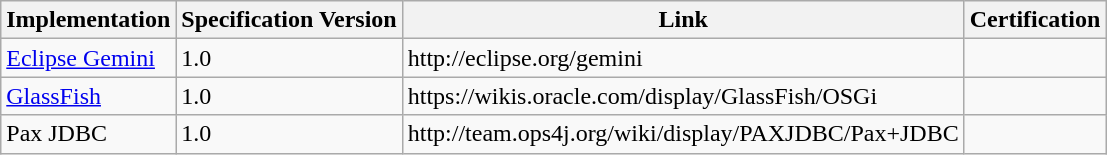<table class="wikitable sortable">
<tr>
<th>Implementation</th>
<th>Specification Version</th>
<th>Link</th>
<th>Certification</th>
</tr>
<tr>
<td><a href='#'>Eclipse Gemini</a></td>
<td>1.0</td>
<td>http://eclipse.org/gemini</td>
<td></td>
</tr>
<tr>
<td><a href='#'>GlassFish</a></td>
<td>1.0</td>
<td>https://wikis.oracle.com/display/GlassFish/OSGi</td>
<td></td>
</tr>
<tr>
<td>Pax JDBC</td>
<td>1.0</td>
<td>http://team.ops4j.org/wiki/display/PAXJDBC/Pax+JDBC</td>
<td></td>
</tr>
</table>
